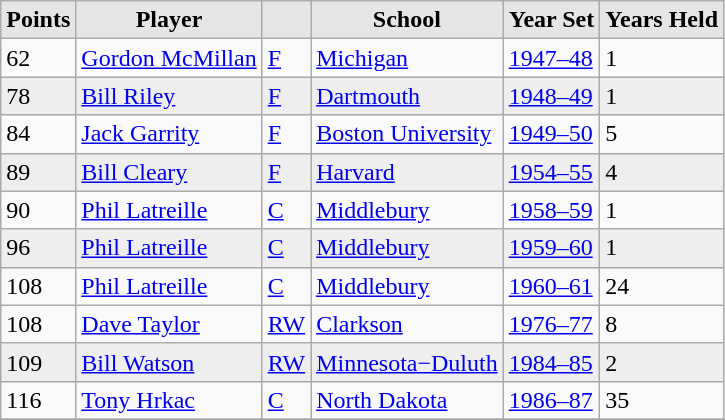<table class="wikitable sortable">
<tr>
<th style="background:#e5e5e5;">Points</th>
<th style="background:#e5e5e5;">Player</th>
<th style="background:#e5e5e5;"></th>
<th style="background:#e5e5e5;">School</th>
<th style="background:#e5e5e5;">Year Set</th>
<th style= background:#e5e5e5;">Years Held</th>
</tr>
<tr>
<td>62</td>
<td><a href='#'>Gordon McMillan</a></td>
<td><a href='#'>F</a></td>
<td><a href='#'>Michigan</a></td>
<td><a href='#'>1947–48</a></td>
<td>1</td>
</tr>
<tr bgcolor=#eeeeee>
<td>78</td>
<td><a href='#'>Bill Riley</a></td>
<td><a href='#'>F</a></td>
<td><a href='#'>Dartmouth</a></td>
<td><a href='#'>1948–49</a></td>
<td>1</td>
</tr>
<tr>
<td>84</td>
<td><a href='#'>Jack Garrity</a></td>
<td><a href='#'>F</a></td>
<td><a href='#'>Boston University</a></td>
<td><a href='#'>1949–50</a></td>
<td>5</td>
</tr>
<tr bgcolor=#eeeeee>
<td>89</td>
<td><a href='#'>Bill Cleary</a></td>
<td><a href='#'>F</a></td>
<td><a href='#'>Harvard</a></td>
<td><a href='#'>1954–55</a></td>
<td>4</td>
</tr>
<tr>
<td>90</td>
<td><a href='#'>Phil Latreille</a></td>
<td><a href='#'>C</a></td>
<td><a href='#'>Middlebury</a></td>
<td><a href='#'>1958–59</a></td>
<td>1</td>
</tr>
<tr bgcolor=#eeeeee>
<td>96</td>
<td><a href='#'>Phil Latreille</a></td>
<td><a href='#'>C</a></td>
<td><a href='#'>Middlebury</a></td>
<td><a href='#'>1959–60</a></td>
<td>1</td>
</tr>
<tr>
<td>108</td>
<td><a href='#'>Phil Latreille</a></td>
<td><a href='#'>C</a></td>
<td><a href='#'>Middlebury</a></td>
<td><a href='#'>1960–61</a></td>
<td>24</td>
</tr>
<tr>
<td>108</td>
<td><a href='#'>Dave Taylor</a></td>
<td><a href='#'>RW</a></td>
<td><a href='#'>Clarkson</a></td>
<td><a href='#'>1976–77</a></td>
<td>8</td>
</tr>
<tr bgcolor=#eeeeee>
<td>109</td>
<td><a href='#'>Bill Watson</a></td>
<td><a href='#'>RW</a></td>
<td><a href='#'>Minnesota−Duluth</a></td>
<td><a href='#'>1984–85</a></td>
<td>2</td>
</tr>
<tr>
<td>116</td>
<td><a href='#'>Tony Hrkac</a></td>
<td><a href='#'>C</a></td>
<td><a href='#'>North Dakota</a></td>
<td><a href='#'>1986–87</a></td>
<td>35</td>
</tr>
<tr>
</tr>
</table>
